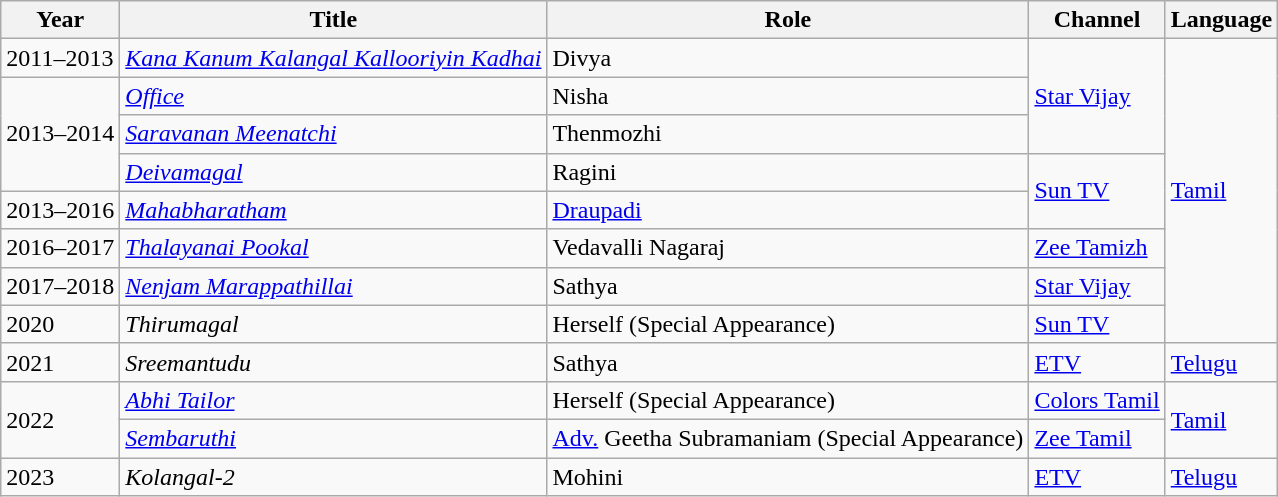<table class="wikitable">
<tr>
<th>Year</th>
<th>Title</th>
<th>Role</th>
<th>Channel</th>
<th>Language</th>
</tr>
<tr>
<td>2011–2013</td>
<td><em><a href='#'>Kana Kanum Kalangal Kallooriyin Kadhai</a></em></td>
<td>Divya</td>
<td rowspan="3"><a href='#'>Star Vijay</a></td>
<td rowspan="8"><a href='#'>Tamil</a></td>
</tr>
<tr>
<td rowspan="3">2013–2014</td>
<td><em><a href='#'>Office</a></em></td>
<td>Nisha</td>
</tr>
<tr>
<td><em><a href='#'>Saravanan Meenatchi</a></em></td>
<td>Thenmozhi</td>
</tr>
<tr>
<td><em><a href='#'>Deivamagal</a></em></td>
<td>Ragini</td>
<td rowspan="2"><a href='#'>Sun TV</a></td>
</tr>
<tr>
<td>2013–2016</td>
<td><em><a href='#'>Mahabharatham</a></em></td>
<td><a href='#'>Draupadi</a></td>
</tr>
<tr>
<td>2016–2017</td>
<td><em><a href='#'>Thalayanai Pookal</a></em></td>
<td>Vedavalli Nagaraj</td>
<td><a href='#'>Zee Tamizh</a></td>
</tr>
<tr>
<td>2017–2018</td>
<td><em><a href='#'>Nenjam Marappathillai</a></em></td>
<td>Sathya</td>
<td><a href='#'>Star Vijay</a></td>
</tr>
<tr>
<td>2020</td>
<td><em>Thirumagal</em></td>
<td>Herself (Special Appearance)</td>
<td><a href='#'>Sun TV</a></td>
</tr>
<tr>
<td>2021</td>
<td><em>Sreemantudu</em></td>
<td>Sathya</td>
<td><a href='#'>ETV</a></td>
<td><a href='#'>Telugu</a></td>
</tr>
<tr>
<td rowspan="2">2022</td>
<td><em><a href='#'>Abhi Tailor</a></em></td>
<td>Herself (Special Appearance)</td>
<td><a href='#'>Colors Tamil</a></td>
<td rowspan="2"><a href='#'>Tamil</a></td>
</tr>
<tr>
<td><em><a href='#'>Sembaruthi</a></em></td>
<td><a href='#'>Adv.</a> Geetha Subramaniam (Special Appearance)</td>
<td><a href='#'>Zee Tamil</a></td>
</tr>
<tr>
<td>2023</td>
<td><em>Kolangal-2</em></td>
<td>Mohini</td>
<td><a href='#'>ETV</a></td>
<td><a href='#'>Telugu</a></td>
</tr>
</table>
